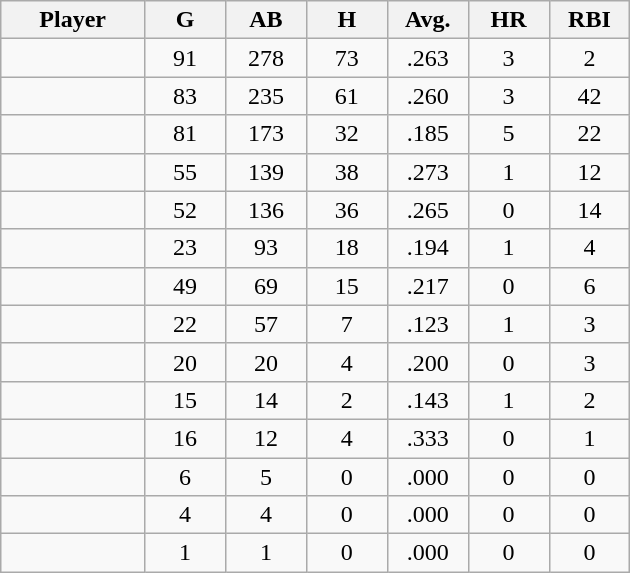<table class="wikitable sortable">
<tr>
<th bgcolor="#DDDDFF" width="16%">Player</th>
<th bgcolor="#DDDDFF" width="9%">G</th>
<th bgcolor="#DDDDFF" width="9%">AB</th>
<th bgcolor="#DDDDFF" width="9%">H</th>
<th bgcolor="#DDDDFF" width="9%">Avg.</th>
<th bgcolor="#DDDDFF" width="9%">HR</th>
<th bgcolor="#DDDDFF" width="9%">RBI</th>
</tr>
<tr align="center">
<td></td>
<td>91</td>
<td>278</td>
<td>73</td>
<td>.263</td>
<td>3</td>
<td>2</td>
</tr>
<tr align="center">
<td></td>
<td>83</td>
<td>235</td>
<td>61</td>
<td>.260</td>
<td>3</td>
<td>42</td>
</tr>
<tr align="center">
<td></td>
<td>81</td>
<td>173</td>
<td>32</td>
<td>.185</td>
<td>5</td>
<td>22</td>
</tr>
<tr align="center">
<td></td>
<td>55</td>
<td>139</td>
<td>38</td>
<td>.273</td>
<td>1</td>
<td>12</td>
</tr>
<tr align=center>
<td></td>
<td>52</td>
<td>136</td>
<td>36</td>
<td>.265</td>
<td>0</td>
<td>14</td>
</tr>
<tr align="center">
<td></td>
<td>23</td>
<td>93</td>
<td>18</td>
<td>.194</td>
<td>1</td>
<td>4</td>
</tr>
<tr align="center">
<td></td>
<td>49</td>
<td>69</td>
<td>15</td>
<td>.217</td>
<td>0</td>
<td>6</td>
</tr>
<tr align="center">
<td></td>
<td>22</td>
<td>57</td>
<td>7</td>
<td>.123</td>
<td>1</td>
<td>3</td>
</tr>
<tr align="center">
<td></td>
<td>20</td>
<td>20</td>
<td>4</td>
<td>.200</td>
<td>0</td>
<td>3</td>
</tr>
<tr align="center">
<td></td>
<td>15</td>
<td>14</td>
<td>2</td>
<td>.143</td>
<td>1</td>
<td>2</td>
</tr>
<tr align="center">
<td></td>
<td>16</td>
<td>12</td>
<td>4</td>
<td>.333</td>
<td>0</td>
<td>1</td>
</tr>
<tr align="center">
<td></td>
<td>6</td>
<td>5</td>
<td>0</td>
<td>.000</td>
<td>0</td>
<td>0</td>
</tr>
<tr align="center">
<td></td>
<td>4</td>
<td>4</td>
<td>0</td>
<td>.000</td>
<td>0</td>
<td>0</td>
</tr>
<tr align="center">
<td></td>
<td>1</td>
<td>1</td>
<td>0</td>
<td>.000</td>
<td>0</td>
<td>0</td>
</tr>
</table>
